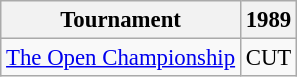<table class="wikitable" style="font-size:95%;text-align:center;">
<tr>
<th>Tournament</th>
<th>1989</th>
</tr>
<tr>
<td align=left><a href='#'>The Open Championship</a></td>
<td>CUT</td>
</tr>
</table>
